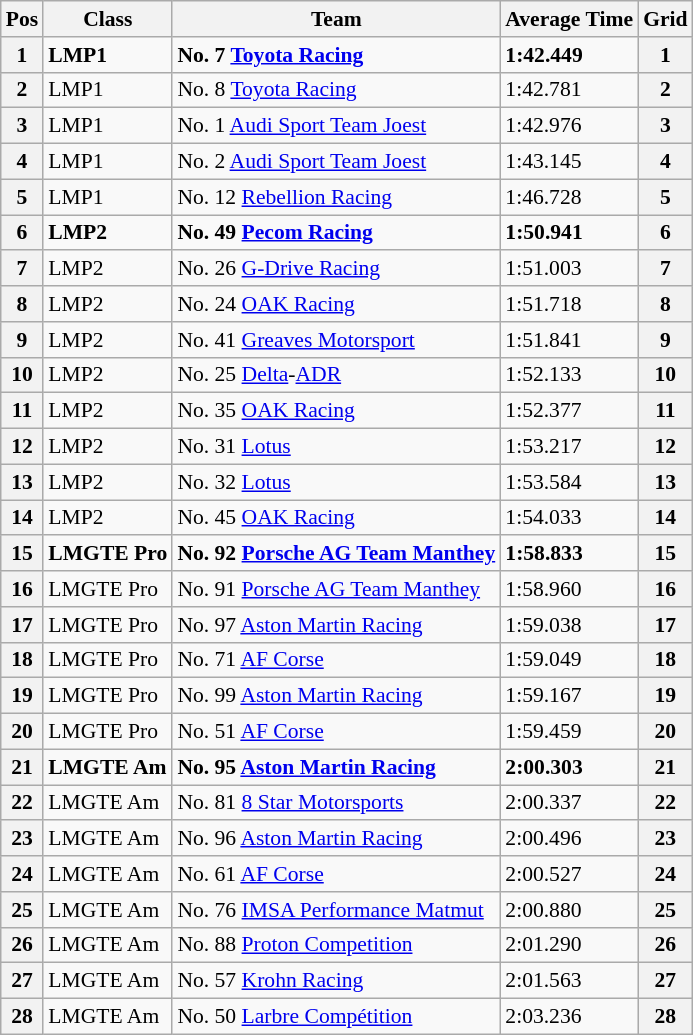<table class="wikitable" style="font-size: 90%;">
<tr>
<th>Pos</th>
<th>Class</th>
<th>Team</th>
<th>Average Time</th>
<th>Grid</th>
</tr>
<tr style="font-weight:bold">
<th>1</th>
<td>LMP1</td>
<td>No. 7 <a href='#'>Toyota Racing</a></td>
<td>1:42.449</td>
<th>1</th>
</tr>
<tr>
<th>2</th>
<td>LMP1</td>
<td>No. 8 <a href='#'>Toyota Racing</a></td>
<td>1:42.781</td>
<th>2</th>
</tr>
<tr>
<th>3</th>
<td>LMP1</td>
<td>No. 1 <a href='#'>Audi Sport Team Joest</a></td>
<td>1:42.976</td>
<th>3</th>
</tr>
<tr>
<th>4</th>
<td>LMP1</td>
<td>No. 2 <a href='#'>Audi Sport Team Joest</a></td>
<td>1:43.145</td>
<th>4</th>
</tr>
<tr>
<th>5</th>
<td>LMP1</td>
<td>No. 12 <a href='#'>Rebellion Racing</a></td>
<td>1:46.728</td>
<th>5</th>
</tr>
<tr style="font-weight:bold">
<th>6</th>
<td>LMP2</td>
<td>No. 49 <a href='#'>Pecom Racing</a></td>
<td>1:50.941</td>
<th>6</th>
</tr>
<tr>
<th>7</th>
<td>LMP2</td>
<td>No. 26 <a href='#'>G-Drive Racing</a></td>
<td>1:51.003</td>
<th>7</th>
</tr>
<tr>
<th>8</th>
<td>LMP2</td>
<td>No. 24 <a href='#'>OAK Racing</a></td>
<td>1:51.718</td>
<th>8</th>
</tr>
<tr>
<th>9</th>
<td>LMP2</td>
<td>No. 41 <a href='#'>Greaves Motorsport</a></td>
<td>1:51.841</td>
<th>9</th>
</tr>
<tr>
<th>10</th>
<td>LMP2</td>
<td>No. 25 <a href='#'>Delta</a>-<a href='#'>ADR</a></td>
<td>1:52.133</td>
<th>10</th>
</tr>
<tr>
<th>11</th>
<td>LMP2</td>
<td>No. 35 <a href='#'>OAK Racing</a></td>
<td>1:52.377</td>
<th>11</th>
</tr>
<tr>
<th>12</th>
<td>LMP2</td>
<td>No. 31 <a href='#'>Lotus</a></td>
<td>1:53.217</td>
<th>12</th>
</tr>
<tr>
<th>13</th>
<td>LMP2</td>
<td>No. 32 <a href='#'>Lotus</a></td>
<td>1:53.584</td>
<th>13</th>
</tr>
<tr>
<th>14</th>
<td>LMP2</td>
<td>No. 45 <a href='#'>OAK Racing</a></td>
<td>1:54.033</td>
<th>14</th>
</tr>
<tr style="font-weight:bold">
<th>15</th>
<td>LMGTE Pro</td>
<td>No. 92 <a href='#'>Porsche AG Team Manthey</a></td>
<td>1:58.833</td>
<th>15</th>
</tr>
<tr>
<th>16</th>
<td>LMGTE Pro</td>
<td>No. 91 <a href='#'>Porsche AG Team Manthey</a></td>
<td>1:58.960</td>
<th>16</th>
</tr>
<tr>
<th>17</th>
<td>LMGTE Pro</td>
<td>No. 97 <a href='#'>Aston Martin Racing</a></td>
<td>1:59.038</td>
<th>17</th>
</tr>
<tr>
<th>18</th>
<td>LMGTE Pro</td>
<td>No. 71 <a href='#'>AF Corse</a></td>
<td>1:59.049</td>
<th>18</th>
</tr>
<tr>
<th>19</th>
<td>LMGTE Pro</td>
<td>No. 99 <a href='#'>Aston Martin Racing</a></td>
<td>1:59.167</td>
<th>19</th>
</tr>
<tr>
<th>20</th>
<td>LMGTE Pro</td>
<td>No. 51 <a href='#'>AF Corse</a></td>
<td>1:59.459</td>
<th>20</th>
</tr>
<tr style="font-weight:bold">
<th>21</th>
<td>LMGTE Am</td>
<td>No. 95 <a href='#'>Aston Martin Racing</a></td>
<td>2:00.303</td>
<th>21</th>
</tr>
<tr>
<th>22</th>
<td>LMGTE Am</td>
<td>No. 81 <a href='#'>8 Star Motorsports</a></td>
<td>2:00.337</td>
<th>22</th>
</tr>
<tr>
<th>23</th>
<td>LMGTE Am</td>
<td>No. 96 <a href='#'>Aston Martin Racing</a></td>
<td>2:00.496</td>
<th>23</th>
</tr>
<tr>
<th>24</th>
<td>LMGTE Am</td>
<td>No. 61 <a href='#'>AF Corse</a></td>
<td>2:00.527</td>
<th>24</th>
</tr>
<tr>
<th>25</th>
<td>LMGTE Am</td>
<td>No. 76 <a href='#'>IMSA Performance Matmut</a></td>
<td>2:00.880</td>
<th>25</th>
</tr>
<tr>
<th>26</th>
<td>LMGTE Am</td>
<td>No. 88 <a href='#'>Proton Competition</a></td>
<td>2:01.290</td>
<th>26</th>
</tr>
<tr>
<th>27</th>
<td>LMGTE Am</td>
<td>No. 57 <a href='#'>Krohn Racing</a></td>
<td>2:01.563</td>
<th>27</th>
</tr>
<tr>
<th>28</th>
<td>LMGTE Am</td>
<td>No. 50 <a href='#'>Larbre Compétition</a></td>
<td>2:03.236</td>
<th>28</th>
</tr>
</table>
